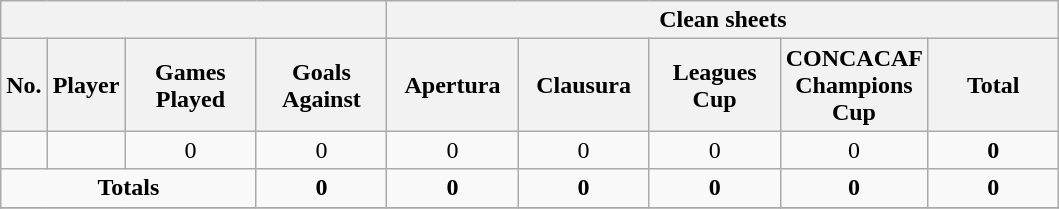<table class="wikitable sortable alternance" style="text-align:center">
<tr>
<th colspan="4"></th>
<th colspan="5">Clean sheets</th>
</tr>
<tr>
<th>No.</th>
<th>Player</th>
<th width=80>Games Played</th>
<th width=80>Goals Against</th>
<th width=80>Apertura</th>
<th width=80>Clausura</th>
<th width=80>Leagues Cup</th>
<th width=80>CONCACAF Champions Cup</th>
<th width=80>Total</th>
</tr>
<tr>
<td></td>
<td></td>
<td>0</td>
<td>0</td>
<td>0</td>
<td>0</td>
<td>0</td>
<td>0</td>
<td><strong>0</strong></td>
</tr>
<tr>
<td colspan="3"><strong>Totals</strong></td>
<td><strong>0</strong></td>
<td><strong>0</strong></td>
<td><strong>0</strong></td>
<td><strong>0</strong></td>
<td><strong>0</strong></td>
<td><strong>0</strong></td>
</tr>
<tr>
</tr>
</table>
